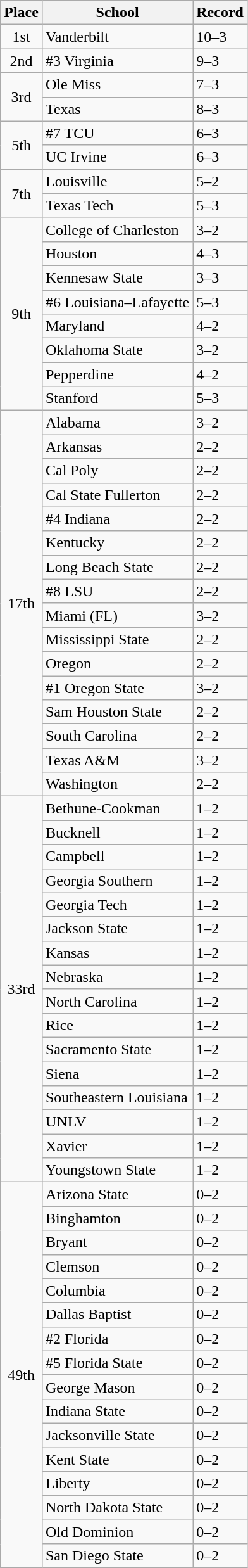<table class="wikitable">
<tr>
<th>Place</th>
<th>School</th>
<th>Record</th>
</tr>
<tr>
<td style="text-align:center;">1st</td>
<td>Vanderbilt</td>
<td>10–3</td>
</tr>
<tr>
<td style="text-align:center;">2nd</td>
<td>#3 Virginia</td>
<td>9–3</td>
</tr>
<tr>
<td rowspan="2" style="text-align:center;">3rd</td>
<td>Ole Miss</td>
<td>7–3</td>
</tr>
<tr>
<td>Texas</td>
<td>8–3</td>
</tr>
<tr>
<td rowspan="2" style="text-align:center;">5th</td>
<td>#7 TCU</td>
<td>6–3</td>
</tr>
<tr>
<td>UC Irvine</td>
<td>6–3</td>
</tr>
<tr>
<td rowspan="2" style="text-align:center;">7th</td>
<td>Louisville</td>
<td>5–2</td>
</tr>
<tr>
<td>Texas Tech</td>
<td>5–3</td>
</tr>
<tr>
<td rowspan="8" style="text-align:center;">9th </td>
<td>College of Charleston</td>
<td>3–2</td>
</tr>
<tr>
<td>Houston</td>
<td>4–3</td>
</tr>
<tr>
<td>Kennesaw State</td>
<td>3–3</td>
</tr>
<tr>
<td>#6 Louisiana–Lafayette</td>
<td>5–3</td>
</tr>
<tr>
<td>Maryland</td>
<td>4–2</td>
</tr>
<tr>
<td>Oklahoma State</td>
<td>3–2</td>
</tr>
<tr>
<td>Pepperdine</td>
<td>4–2</td>
</tr>
<tr>
<td>Stanford</td>
<td>5–3</td>
</tr>
<tr>
<td rowspan="16" style="text-align:center;">17th </td>
<td>Alabama</td>
<td>3–2</td>
</tr>
<tr>
<td>Arkansas</td>
<td>2–2</td>
</tr>
<tr>
<td>Cal Poly</td>
<td>2–2</td>
</tr>
<tr>
<td>Cal State Fullerton</td>
<td>2–2</td>
</tr>
<tr>
<td>#4 Indiana</td>
<td>2–2</td>
</tr>
<tr>
<td>Kentucky</td>
<td>2–2</td>
</tr>
<tr>
<td>Long Beach State</td>
<td>2–2</td>
</tr>
<tr>
<td>#8 LSU</td>
<td>2–2</td>
</tr>
<tr>
<td>Miami (FL)</td>
<td>3–2</td>
</tr>
<tr>
<td>Mississippi State</td>
<td>2–2</td>
</tr>
<tr>
<td>Oregon</td>
<td>2–2</td>
</tr>
<tr>
<td>#1 Oregon State</td>
<td>3–2</td>
</tr>
<tr>
<td>Sam Houston State</td>
<td>2–2</td>
</tr>
<tr>
<td>South Carolina</td>
<td>2–2</td>
</tr>
<tr>
<td>Texas A&M</td>
<td>3–2</td>
</tr>
<tr>
<td>Washington</td>
<td>2–2</td>
</tr>
<tr>
<td rowspan="16" style="text-align:center;">33rd</td>
<td>Bethune-Cookman</td>
<td>1–2</td>
</tr>
<tr>
<td>Bucknell</td>
<td>1–2</td>
</tr>
<tr>
<td>Campbell</td>
<td>1–2</td>
</tr>
<tr>
<td>Georgia Southern</td>
<td>1–2</td>
</tr>
<tr>
<td>Georgia Tech</td>
<td>1–2</td>
</tr>
<tr>
<td>Jackson State</td>
<td>1–2</td>
</tr>
<tr>
<td>Kansas</td>
<td>1–2</td>
</tr>
<tr>
<td>Nebraska</td>
<td>1–2</td>
</tr>
<tr>
<td>North Carolina</td>
<td>1–2</td>
</tr>
<tr>
<td>Rice</td>
<td>1–2</td>
</tr>
<tr>
<td>Sacramento State</td>
<td>1–2</td>
</tr>
<tr>
<td>Siena</td>
<td>1–2</td>
</tr>
<tr>
<td>Southeastern Louisiana</td>
<td>1–2</td>
</tr>
<tr>
<td>UNLV</td>
<td>1–2</td>
</tr>
<tr>
<td>Xavier</td>
<td>1–2</td>
</tr>
<tr>
<td>Youngstown State</td>
<td>1–2</td>
</tr>
<tr>
<td rowspan="16" style="text-align:center;">49th</td>
<td>Arizona State</td>
<td>0–2</td>
</tr>
<tr>
<td>Binghamton</td>
<td>0–2</td>
</tr>
<tr>
<td>Bryant</td>
<td>0–2</td>
</tr>
<tr>
<td>Clemson</td>
<td>0–2</td>
</tr>
<tr>
<td>Columbia</td>
<td>0–2</td>
</tr>
<tr>
<td>Dallas Baptist</td>
<td>0–2</td>
</tr>
<tr>
<td>#2 Florida</td>
<td>0–2</td>
</tr>
<tr>
<td>#5 Florida State</td>
<td>0–2</td>
</tr>
<tr>
<td>George Mason</td>
<td>0–2</td>
</tr>
<tr>
<td>Indiana State</td>
<td>0–2</td>
</tr>
<tr>
<td>Jacksonville State</td>
<td>0–2</td>
</tr>
<tr>
<td>Kent State</td>
<td>0–2</td>
</tr>
<tr>
<td>Liberty</td>
<td>0–2</td>
</tr>
<tr>
<td>North Dakota State</td>
<td>0–2</td>
</tr>
<tr>
<td>Old Dominion</td>
<td>0–2</td>
</tr>
<tr>
<td>San Diego State</td>
<td>0–2</td>
</tr>
</table>
